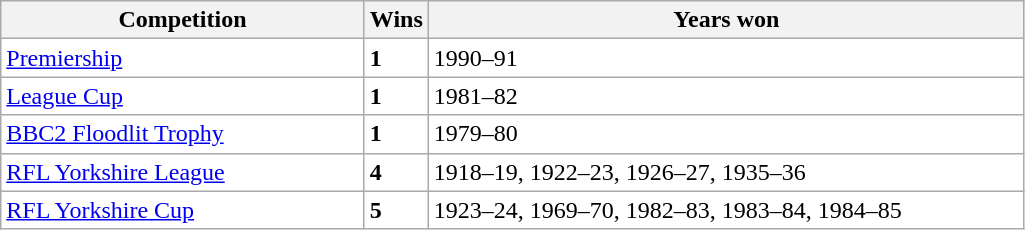<table class="wikitable" style="text-align: left;">
<tr>
<th width=235>Competition</th>
<th width=20>Wins</th>
<th width=390>Years won</th>
</tr>
<tr style="background:#FFFFFF;">
<td><a href='#'>Premiership</a></td>
<td><strong>1</strong></td>
<td>1990–91</td>
</tr>
<tr style="background:#FFFFFF;">
<td><a href='#'>League Cup</a></td>
<td><strong>1</strong></td>
<td>1981–82</td>
</tr>
<tr style="background:#FFFFFF;">
<td><a href='#'>BBC2 Floodlit Trophy</a></td>
<td><strong>1</strong></td>
<td>1979–80</td>
</tr>
<tr style="background:#FFFFFF;">
<td><a href='#'>RFL Yorkshire League</a></td>
<td><strong>4</strong></td>
<td>1918–19, 1922–23, 1926–27, 1935–36</td>
</tr>
<tr style="background:#FFFFFF;">
<td><a href='#'>RFL Yorkshire Cup</a></td>
<td><strong>5</strong></td>
<td>1923–24, 1969–70, 1982–83, 1983–84, 1984–85</td>
</tr>
</table>
